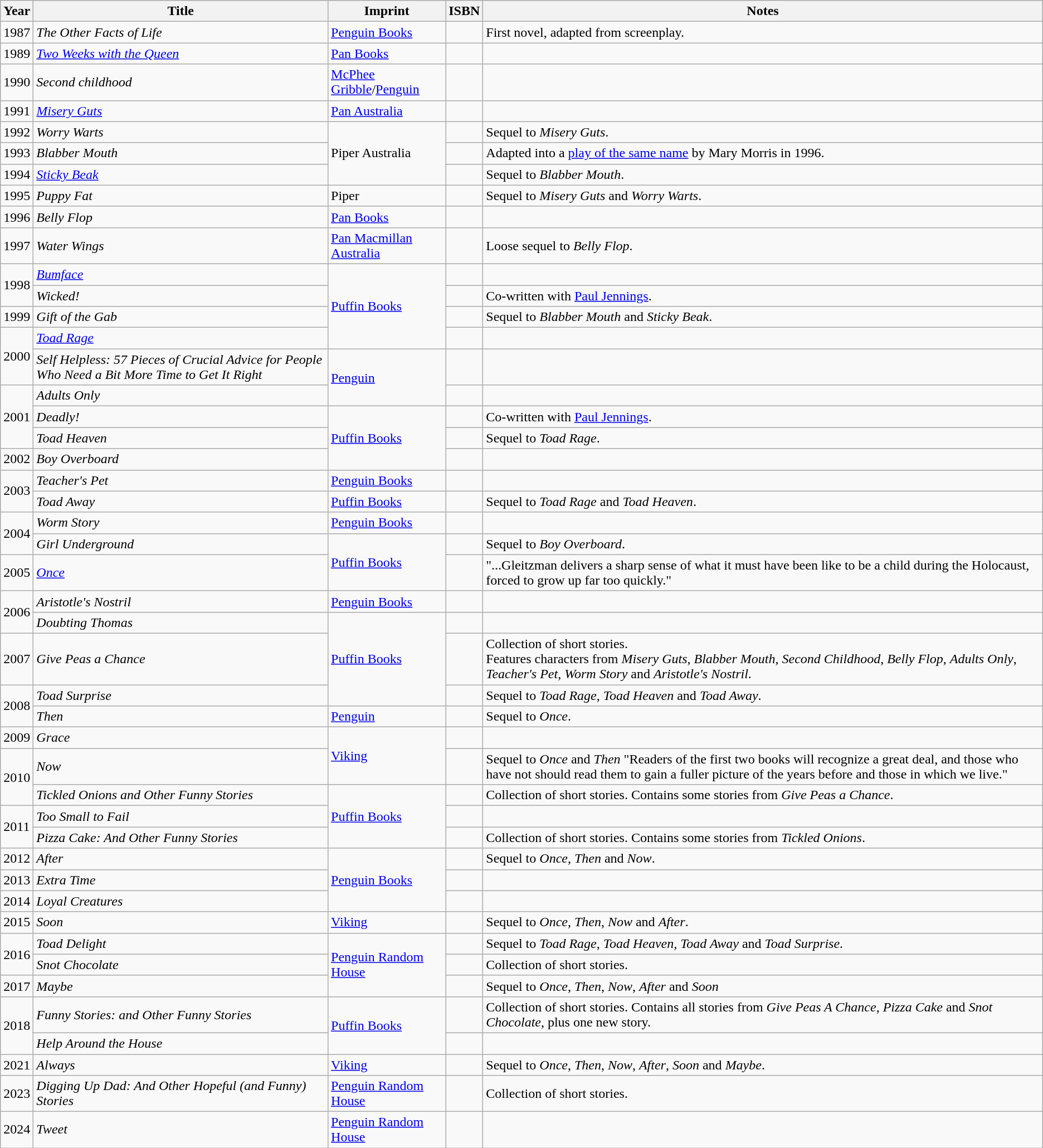<table class="wikitable">
<tr>
<th>Year</th>
<th>Title</th>
<th>Imprint</th>
<th>ISBN</th>
<th>Notes</th>
</tr>
<tr>
<td>1987</td>
<td><em>The Other Facts of Life</em></td>
<td><a href='#'>Penguin Books</a></td>
<td></td>
<td>First novel, adapted from screenplay.</td>
</tr>
<tr>
<td>1989</td>
<td><em><a href='#'>Two Weeks with the Queen</a></em></td>
<td><a href='#'>Pan Books</a></td>
<td></td>
<td></td>
</tr>
<tr>
<td>1990</td>
<td><em>Second childhood</em></td>
<td><a href='#'>McPhee Gribble</a>/<a href='#'>Penguin</a></td>
<td></td>
<td></td>
</tr>
<tr>
<td>1991</td>
<td><em><a href='#'>Misery Guts</a></em></td>
<td><a href='#'>Pan Australia</a></td>
<td></td>
<td></td>
</tr>
<tr>
<td>1992</td>
<td><em>Worry Warts</em></td>
<td rowspan="3">Piper Australia</td>
<td></td>
<td>Sequel to <em>Misery Guts</em>.</td>
</tr>
<tr>
<td>1993</td>
<td><em>Blabber Mouth</em></td>
<td></td>
<td>Adapted into a <a href='#'>play of the same name</a> by Mary Morris in 1996.</td>
</tr>
<tr>
<td>1994</td>
<td><em><a href='#'>Sticky Beak</a></em></td>
<td></td>
<td>Sequel to <em>Blabber Mouth</em>.</td>
</tr>
<tr>
<td>1995</td>
<td><em>Puppy Fat</em></td>
<td>Piper</td>
<td></td>
<td>Sequel to <em>Misery Guts</em> and <em>Worry Warts</em>.</td>
</tr>
<tr>
<td>1996</td>
<td><em>Belly Flop</em></td>
<td><a href='#'>Pan Books</a></td>
<td></td>
<td></td>
</tr>
<tr>
<td>1997</td>
<td><em>Water Wings</em></td>
<td><a href='#'>Pan Macmillan Australia</a></td>
<td></td>
<td>Loose sequel to <em>Belly Flop</em>.</td>
</tr>
<tr>
<td rowspan="2">1998</td>
<td><em><a href='#'>Bumface</a></em></td>
<td rowspan="4"><a href='#'>Puffin Books</a></td>
<td></td>
<td></td>
</tr>
<tr>
<td><em>Wicked!</em></td>
<td></td>
<td>Co-written with <a href='#'>Paul Jennings</a>.</td>
</tr>
<tr>
<td>1999</td>
<td><em>Gift of the Gab</em></td>
<td></td>
<td>Sequel to <em>Blabber Mouth</em> and <em>Sticky Beak</em>.</td>
</tr>
<tr>
<td rowspan="2">2000</td>
<td><em><a href='#'>Toad Rage</a></em></td>
<td></td>
<td></td>
</tr>
<tr>
<td><em>Self Helpless: 57 Pieces of Crucial Advice for People Who Need a Bit More Time to Get It Right</em></td>
<td rowspan="2"><a href='#'>Penguin</a></td>
<td></td>
<td></td>
</tr>
<tr>
<td rowspan="3">2001</td>
<td><em>Adults Only</em></td>
<td></td>
<td></td>
</tr>
<tr>
<td><em>Deadly!</em></td>
<td rowspan="3"><a href='#'>Puffin Books</a></td>
<td></td>
<td>Co-written with <a href='#'>Paul Jennings</a>.</td>
</tr>
<tr>
<td><em>Toad Heaven</em></td>
<td></td>
<td>Sequel to <em>Toad Rage</em>.</td>
</tr>
<tr>
<td>2002</td>
<td><em>Boy Overboard</em></td>
<td></td>
<td></td>
</tr>
<tr>
<td rowspan="2">2003</td>
<td><em>Teacher's Pet</em></td>
<td><a href='#'>Penguin Books</a></td>
<td></td>
<td></td>
</tr>
<tr>
<td><em>Toad Away</em></td>
<td><a href='#'>Puffin Books</a></td>
<td></td>
<td>Sequel to <em>Toad Rage</em> and <em>Toad Heaven</em>.</td>
</tr>
<tr>
<td rowspan="2">2004</td>
<td><em>Worm Story</em></td>
<td><a href='#'>Penguin Books</a></td>
<td></td>
<td></td>
</tr>
<tr>
<td><em>Girl Underground</em></td>
<td rowspan="2"><a href='#'>Puffin Books</a></td>
<td></td>
<td>Sequel to <em>Boy Overboard</em>.</td>
</tr>
<tr>
<td>2005</td>
<td><em><a href='#'>Once</a></em></td>
<td></td>
<td>"...Gleitzman delivers a sharp sense of what it must have been like to be a child during the Holocaust, forced to grow up far too quickly."</td>
</tr>
<tr>
<td rowspan="2">2006</td>
<td><em>Aristotle's Nostril</em></td>
<td><a href='#'>Penguin Books</a></td>
<td></td>
<td></td>
</tr>
<tr>
<td><em>Doubting Thomas</em></td>
<td rowspan="3"><a href='#'>Puffin Books</a></td>
<td></td>
<td></td>
</tr>
<tr>
<td>2007</td>
<td><em>Give Peas a Chance</em></td>
<td></td>
<td>Collection of short stories.<br>Features characters from <em>Misery Guts</em>, <em>Blabber Mouth</em>, <em>Second Childhood</em>, <em>Belly Flop</em>, <em>Adults Only</em>, <em>Teacher's Pet</em>, <em>Worm Story</em> and <em>Aristotle's Nostril</em>.</td>
</tr>
<tr>
<td rowspan="2">2008</td>
<td><em>Toad Surprise</em></td>
<td></td>
<td>Sequel to <em>Toad Rage</em>, <em>Toad Heaven</em> and <em>Toad Away</em>.</td>
</tr>
<tr>
<td><em>Then</em></td>
<td><a href='#'>Penguin</a></td>
<td></td>
<td>Sequel to <em>Once</em>.</td>
</tr>
<tr>
<td>2009</td>
<td><em>Grace</em></td>
<td rowspan="2"><a href='#'>Viking</a></td>
<td></td>
<td></td>
</tr>
<tr>
<td rowspan="2">2010</td>
<td><em>Now</em></td>
<td></td>
<td>Sequel to <em>Once</em> and <em>Then</em> "Readers of the first two books will recognize a great deal, and those who have not should read them to gain a fuller picture of the years before and those in which we live."</td>
</tr>
<tr>
<td><em>Tickled Onions and Other Funny Stories</em></td>
<td rowspan="3"><a href='#'>Puffin Books</a></td>
<td></td>
<td>Collection of short stories. Contains some stories from <em>Give Peas a Chance</em>.</td>
</tr>
<tr>
<td rowspan="2">2011</td>
<td><em>Too Small to Fail</em></td>
<td></td>
<td></td>
</tr>
<tr>
<td><em>Pizza Cake: And Other Funny Stories</em></td>
<td></td>
<td>Collection of short stories. Contains some stories from <em>Tickled Onions</em>.</td>
</tr>
<tr>
<td>2012</td>
<td><em>After</em></td>
<td rowspan="3"><a href='#'>Penguin Books</a></td>
<td></td>
<td>Sequel to <em>Once</em>, <em>Then</em> and <em>Now</em>.</td>
</tr>
<tr>
<td>2013</td>
<td><em>Extra Time</em></td>
<td></td>
<td></td>
</tr>
<tr>
<td>2014</td>
<td><em>Loyal Creatures</em></td>
<td></td>
<td></td>
</tr>
<tr>
<td>2015</td>
<td><em>Soon</em></td>
<td><a href='#'>Viking</a></td>
<td></td>
<td>Sequel to <em>Once</em>, <em>Then</em>, <em>Now</em> and <em>After</em>.</td>
</tr>
<tr>
<td rowspan="2">2016</td>
<td><em>Toad Delight</em></td>
<td rowspan="3"><a href='#'>Penguin Random House</a></td>
<td></td>
<td>Sequel to <em>Toad Rage</em>, <em>Toad Heaven,</em> <em>Toad Away</em> and <em>Toad Surprise</em>.</td>
</tr>
<tr>
<td><em>Snot Chocolate</em></td>
<td></td>
<td>Collection of short stories.</td>
</tr>
<tr>
<td>2017</td>
<td><em>Maybe</em></td>
<td></td>
<td>Sequel to <em>Once</em>, <em>Then</em>, <em>Now</em>, <em>After</em> and <em>Soon</em></td>
</tr>
<tr>
<td rowspan="2">2018</td>
<td><em>Funny Stories: and Other Funny Stories</em></td>
<td rowspan="2"><a href='#'>Puffin Books</a></td>
<td></td>
<td>Collection of short stories. Contains all stories from <em>Give Peas A Chance</em>, <em>Pizza Cake</em> and <em>Snot Chocolate</em>, plus one new story.</td>
</tr>
<tr>
<td><em>Help Around the House</em></td>
<td></td>
<td></td>
</tr>
<tr>
<td>2021</td>
<td><em>Always</em></td>
<td><a href='#'>Viking</a></td>
<td></td>
<td>Sequel to <em>Once</em>, <em>Then</em>, <em>Now</em>, <em>After</em>, <em>Soon</em> and <em>Maybe</em>.</td>
</tr>
<tr>
<td>2023</td>
<td><em>Digging Up Dad: And Other Hopeful (and Funny) Stories</em></td>
<td><a href='#'>Penguin Random House</a></td>
<td></td>
<td>Collection of short stories.</td>
</tr>
<tr>
<td>2024</td>
<td><em>Tweet</em></td>
<td><a href='#'>Penguin Random House</a></td>
<td></td>
<td></td>
</tr>
</table>
